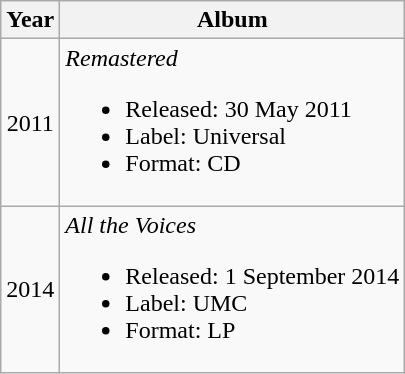<table class="wikitable" style="text-align:center;">
<tr>
<th>Year</th>
<th>Album</th>
</tr>
<tr>
<td>2011</td>
<td style="text-align:left;"><em>Remastered</em><br><ul><li>Released: 30 May 2011</li><li>Label: Universal</li><li>Format: CD</li></ul></td>
</tr>
<tr>
<td>2014</td>
<td style="text-align:left;"><em>All the Voices</em><br><ul><li>Released: 1 September 2014</li><li>Label: UMC</li><li>Format: LP</li></ul></td>
</tr>
</table>
